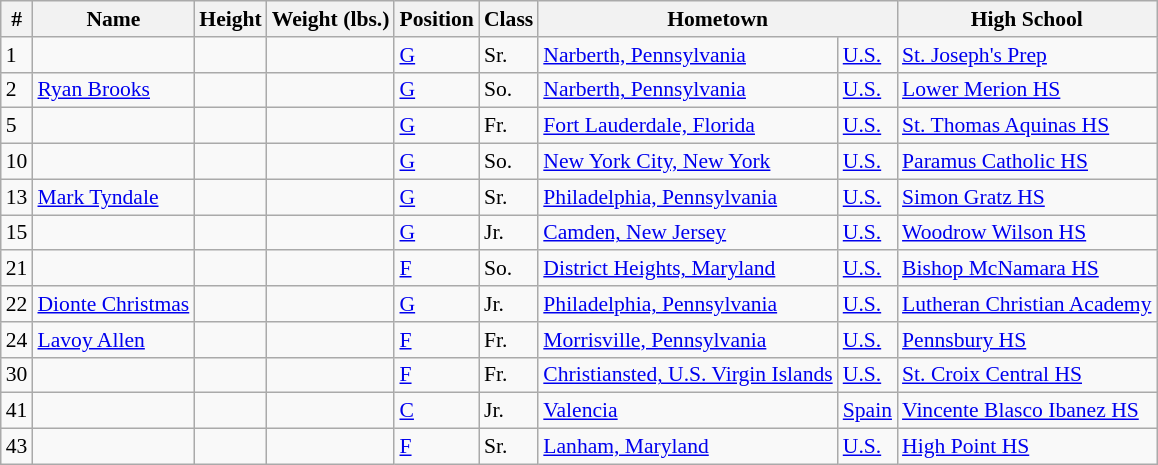<table class="wikitable" style="font-size: 90%">
<tr>
<th>#</th>
<th>Name</th>
<th>Height</th>
<th>Weight (lbs.)</th>
<th>Position</th>
<th>Class</th>
<th colspan="2">Hometown</th>
<th>High School</th>
</tr>
<tr>
<td>1</td>
<td></td>
<td></td>
<td></td>
<td><a href='#'>G</a></td>
<td>Sr.</td>
<td><a href='#'>Narberth, Pennsylvania</a></td>
<td><a href='#'>U.S.</a></td>
<td><a href='#'>St. Joseph's Prep</a></td>
</tr>
<tr>
<td>2</td>
<td><a href='#'>Ryan Brooks</a></td>
<td></td>
<td></td>
<td><a href='#'>G</a></td>
<td>So.</td>
<td><a href='#'>Narberth, Pennsylvania</a></td>
<td><a href='#'>U.S.</a></td>
<td><a href='#'>Lower Merion HS</a></td>
</tr>
<tr>
<td>5</td>
<td></td>
<td></td>
<td></td>
<td><a href='#'>G</a></td>
<td>Fr.</td>
<td><a href='#'>Fort Lauderdale, Florida</a></td>
<td><a href='#'>U.S.</a></td>
<td><a href='#'>St. Thomas Aquinas HS</a></td>
</tr>
<tr>
<td>10</td>
<td></td>
<td></td>
<td></td>
<td><a href='#'>G</a></td>
<td>So.</td>
<td><a href='#'>New York City, New York</a></td>
<td><a href='#'>U.S.</a></td>
<td><a href='#'>Paramus Catholic HS</a></td>
</tr>
<tr>
<td>13</td>
<td><a href='#'>Mark Tyndale</a></td>
<td></td>
<td></td>
<td><a href='#'>G</a></td>
<td>Sr.</td>
<td><a href='#'>Philadelphia, Pennsylvania</a></td>
<td><a href='#'>U.S.</a></td>
<td><a href='#'>Simon Gratz HS</a></td>
</tr>
<tr>
<td>15</td>
<td></td>
<td></td>
<td></td>
<td><a href='#'>G</a></td>
<td>Jr.</td>
<td><a href='#'>Camden, New Jersey</a></td>
<td><a href='#'>U.S.</a></td>
<td><a href='#'>Woodrow Wilson HS</a></td>
</tr>
<tr>
<td>21</td>
<td></td>
<td></td>
<td></td>
<td><a href='#'>F</a></td>
<td>So.</td>
<td><a href='#'>District Heights, Maryland</a></td>
<td><a href='#'>U.S.</a></td>
<td><a href='#'>Bishop McNamara HS</a></td>
</tr>
<tr>
<td>22</td>
<td><a href='#'>Dionte Christmas</a></td>
<td></td>
<td></td>
<td><a href='#'>G</a></td>
<td>Jr.</td>
<td><a href='#'>Philadelphia, Pennsylvania</a></td>
<td><a href='#'>U.S.</a></td>
<td><a href='#'>Lutheran Christian Academy</a></td>
</tr>
<tr>
<td>24</td>
<td><a href='#'>Lavoy Allen</a></td>
<td></td>
<td></td>
<td><a href='#'>F</a></td>
<td>Fr.</td>
<td><a href='#'>Morrisville, Pennsylvania</a></td>
<td><a href='#'>U.S.</a></td>
<td><a href='#'>Pennsbury HS</a></td>
</tr>
<tr>
<td>30</td>
<td></td>
<td></td>
<td></td>
<td><a href='#'>F</a></td>
<td>Fr.</td>
<td><a href='#'>Christiansted, U.S. Virgin Islands</a></td>
<td><a href='#'>U.S.</a></td>
<td><a href='#'>St. Croix Central HS</a></td>
</tr>
<tr>
<td>41</td>
<td></td>
<td></td>
<td></td>
<td><a href='#'>C</a></td>
<td>Jr.</td>
<td><a href='#'>Valencia</a></td>
<td><a href='#'>Spain</a></td>
<td><a href='#'>Vincente Blasco Ibanez HS</a></td>
</tr>
<tr>
<td>43</td>
<td></td>
<td></td>
<td></td>
<td><a href='#'>F</a></td>
<td>Sr.</td>
<td><a href='#'>Lanham, Maryland</a></td>
<td><a href='#'>U.S.</a></td>
<td><a href='#'>High Point HS</a></td>
</tr>
</table>
